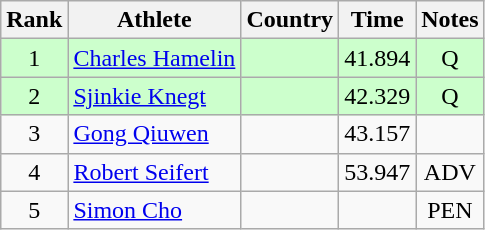<table class="wikitable sortable" style="text-align:center">
<tr>
<th>Rank</th>
<th>Athlete</th>
<th>Country</th>
<th>Time</th>
<th>Notes</th>
</tr>
<tr bgcolor=ccffcc>
<td>1</td>
<td align=left><a href='#'>Charles Hamelin</a></td>
<td align=left></td>
<td>41.894</td>
<td>Q</td>
</tr>
<tr bgcolor=ccffcc>
<td>2</td>
<td align=left><a href='#'>Sjinkie Knegt</a></td>
<td align=left></td>
<td>42.329</td>
<td>Q</td>
</tr>
<tr>
<td>3</td>
<td align=left><a href='#'>Gong Qiuwen</a></td>
<td align=left></td>
<td>43.157</td>
<td></td>
</tr>
<tr>
<td>4</td>
<td align=left><a href='#'>Robert Seifert</a></td>
<td align=left></td>
<td>53.947</td>
<td>ADV</td>
</tr>
<tr>
<td>5</td>
<td align=left><a href='#'>Simon Cho</a></td>
<td align=left></td>
<td></td>
<td>PEN</td>
</tr>
</table>
